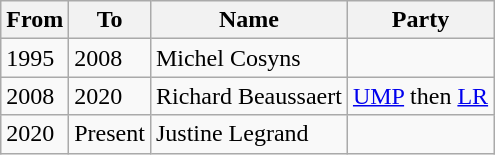<table class="wikitable">
<tr>
<th>From</th>
<th>To</th>
<th>Name</th>
<th>Party</th>
</tr>
<tr>
<td>1995</td>
<td>2008</td>
<td>Michel Cosyns</td>
<td></td>
</tr>
<tr>
<td>2008</td>
<td>2020</td>
<td>Richard Beaussaert</td>
<td><a href='#'>UMP</a> then <a href='#'>LR</a></td>
</tr>
<tr>
<td>2020</td>
<td>Present</td>
<td>Justine Legrand</td>
<td></td>
</tr>
</table>
